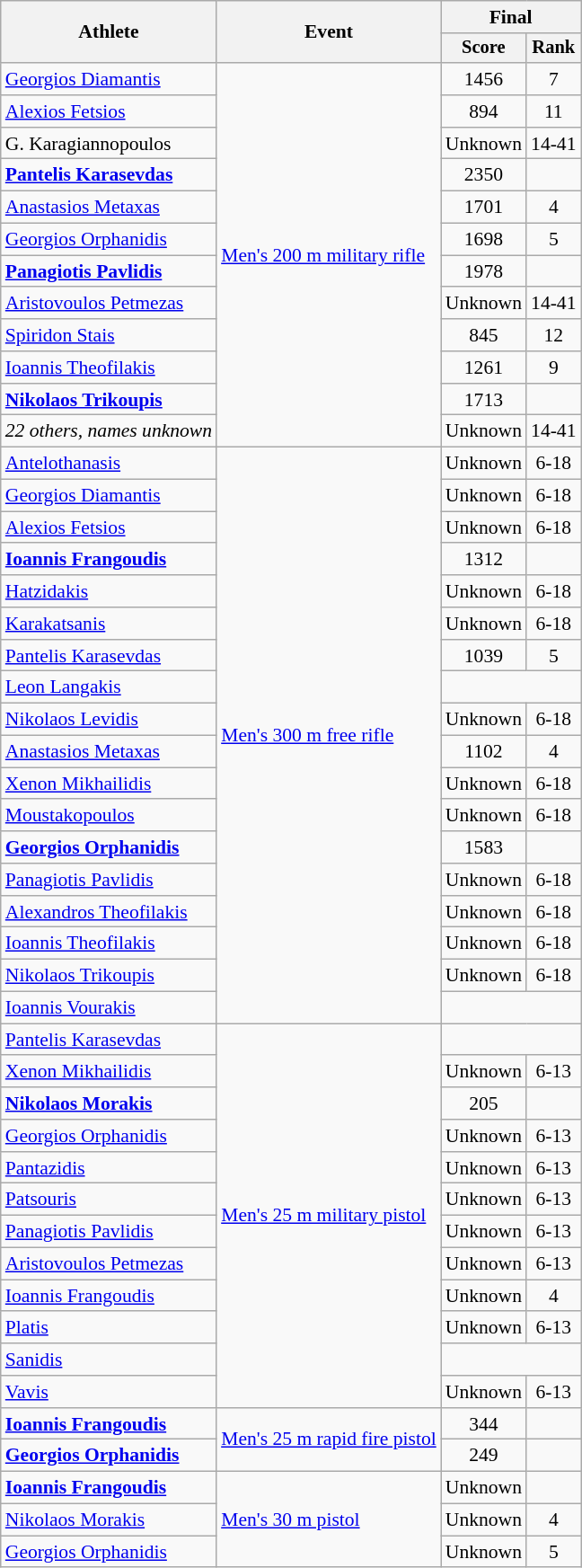<table class="wikitable" style="font-size:90%">
<tr>
<th rowspan="2">Athlete</th>
<th rowspan="2">Event</th>
<th colspan=2>Final</th>
</tr>
<tr style="font-size:95%">
<th>Score</th>
<th>Rank</th>
</tr>
<tr align=center>
<td align=left><a href='#'>Georgios Diamantis</a></td>
<td align=left rowspan=12><a href='#'>Men's 200 m military rifle</a></td>
<td>1456</td>
<td>7</td>
</tr>
<tr align=center>
<td align=left><a href='#'>Alexios Fetsios</a></td>
<td>894</td>
<td>11</td>
</tr>
<tr align=center>
<td align=left>G. Karagiannopoulos</td>
<td>Unknown</td>
<td>14-41</td>
</tr>
<tr align=center>
<td align=left><strong><a href='#'>Pantelis Karasevdas</a></strong></td>
<td>2350</td>
<td></td>
</tr>
<tr align=center>
<td align=left><a href='#'>Anastasios Metaxas</a></td>
<td>1701</td>
<td>4</td>
</tr>
<tr align=center>
<td align=left><a href='#'>Georgios Orphanidis</a></td>
<td>1698</td>
<td>5</td>
</tr>
<tr align=center>
<td align=left><strong><a href='#'>Panagiotis Pavlidis</a></strong></td>
<td>1978</td>
<td></td>
</tr>
<tr align=center>
<td align=left><a href='#'>Aristovoulos Petmezas</a></td>
<td>Unknown</td>
<td>14-41</td>
</tr>
<tr align=center>
<td align=left><a href='#'>Spiridon Stais</a></td>
<td>845</td>
<td>12</td>
</tr>
<tr align=center>
<td align=left><a href='#'>Ioannis Theofilakis</a></td>
<td>1261</td>
<td>9</td>
</tr>
<tr align=center>
<td align=left><strong><a href='#'>Nikolaos Trikoupis</a></strong></td>
<td>1713</td>
<td></td>
</tr>
<tr align=center>
<td align=left><em>22 others, names unknown</em></td>
<td>Unknown</td>
<td>14-41</td>
</tr>
<tr align=center>
<td align=left><a href='#'>Antelothanasis</a></td>
<td align=left rowspan=18><a href='#'>Men's 300 m free rifle</a></td>
<td>Unknown</td>
<td>6-18</td>
</tr>
<tr align=center>
<td align=left><a href='#'>Georgios Diamantis</a></td>
<td>Unknown</td>
<td>6-18</td>
</tr>
<tr align=center>
<td align=left><a href='#'>Alexios Fetsios</a></td>
<td>Unknown</td>
<td>6-18</td>
</tr>
<tr align=center>
<td align=left><strong><a href='#'>Ioannis Frangoudis</a></strong></td>
<td>1312</td>
<td></td>
</tr>
<tr align=center>
<td align=left><a href='#'>Hatzidakis</a></td>
<td>Unknown</td>
<td>6-18</td>
</tr>
<tr align=center>
<td align=left><a href='#'>Karakatsanis</a></td>
<td>Unknown</td>
<td>6-18</td>
</tr>
<tr align=center>
<td align=left><a href='#'>Pantelis Karasevdas</a></td>
<td>1039</td>
<td>5</td>
</tr>
<tr align=center>
<td align=left><a href='#'>Leon Langakis</a></td>
<td colspan=2></td>
</tr>
<tr align=center>
<td align=left><a href='#'>Nikolaos Levidis</a></td>
<td>Unknown</td>
<td>6-18</td>
</tr>
<tr align=center>
<td align=left><a href='#'>Anastasios Metaxas</a></td>
<td>1102</td>
<td>4</td>
</tr>
<tr align=center>
<td align=left><a href='#'>Xenon Mikhailidis</a></td>
<td>Unknown</td>
<td>6-18</td>
</tr>
<tr align=center>
<td align=left><a href='#'>Moustakopoulos</a></td>
<td>Unknown</td>
<td>6-18</td>
</tr>
<tr align=center>
<td align=left><strong><a href='#'>Georgios Orphanidis</a></strong></td>
<td>1583</td>
<td></td>
</tr>
<tr align=center>
<td align=left><a href='#'>Panagiotis Pavlidis</a></td>
<td>Unknown</td>
<td>6-18</td>
</tr>
<tr align=center>
<td align=left><a href='#'>Alexandros Theofilakis</a></td>
<td>Unknown</td>
<td>6-18</td>
</tr>
<tr align=center>
<td align=left><a href='#'>Ioannis Theofilakis</a></td>
<td>Unknown</td>
<td>6-18</td>
</tr>
<tr align=center>
<td align=left><a href='#'>Nikolaos Trikoupis</a></td>
<td>Unknown</td>
<td>6-18</td>
</tr>
<tr align=center>
<td align=left><a href='#'>Ioannis Vourakis</a></td>
<td colspan=2></td>
</tr>
<tr align=center>
<td align=left><a href='#'>Pantelis Karasevdas</a></td>
<td align=left rowspan=12><a href='#'>Men's 25 m military pistol</a></td>
<td colspan=2></td>
</tr>
<tr align=center>
<td align=left><a href='#'>Xenon Mikhailidis</a></td>
<td>Unknown</td>
<td>6-13</td>
</tr>
<tr align=center>
<td align=left><strong><a href='#'>Nikolaos Morakis</a></strong></td>
<td>205</td>
<td></td>
</tr>
<tr align=center>
<td align=left><a href='#'>Georgios Orphanidis</a></td>
<td>Unknown</td>
<td>6-13</td>
</tr>
<tr align=center>
<td align=left><a href='#'>Pantazidis</a></td>
<td>Unknown</td>
<td>6-13</td>
</tr>
<tr align=center>
<td align=left><a href='#'>Patsouris</a></td>
<td>Unknown</td>
<td>6-13</td>
</tr>
<tr align=center>
<td align=left><a href='#'>Panagiotis Pavlidis</a></td>
<td>Unknown</td>
<td>6-13</td>
</tr>
<tr align=center>
<td align=left><a href='#'>Aristovoulos Petmezas</a></td>
<td>Unknown</td>
<td>6-13</td>
</tr>
<tr align=center>
<td align=left><a href='#'>Ioannis Frangoudis</a></td>
<td>Unknown</td>
<td>4</td>
</tr>
<tr align=center>
<td align=left><a href='#'>Platis</a></td>
<td>Unknown</td>
<td>6-13</td>
</tr>
<tr align=center>
<td align=left><a href='#'>Sanidis</a></td>
<td colspan=2></td>
</tr>
<tr align=center>
<td align=left><a href='#'>Vavis</a></td>
<td>Unknown</td>
<td>6-13</td>
</tr>
<tr align=center>
<td align=left><strong><a href='#'>Ioannis Frangoudis</a></strong></td>
<td align=left rowspan=2><a href='#'>Men's 25 m rapid fire pistol</a></td>
<td>344</td>
<td></td>
</tr>
<tr align=center>
<td align=left><strong><a href='#'>Georgios Orphanidis</a></strong></td>
<td>249</td>
<td></td>
</tr>
<tr align=center>
<td align=left><strong><a href='#'>Ioannis Frangoudis</a></strong></td>
<td align=left rowspan=3><a href='#'>Men's 30 m pistol</a></td>
<td>Unknown</td>
<td></td>
</tr>
<tr align=center>
<td align=left><a href='#'>Nikolaos Morakis</a></td>
<td>Unknown</td>
<td>4</td>
</tr>
<tr align=center>
<td align=left><a href='#'>Georgios Orphanidis</a></td>
<td>Unknown</td>
<td>5</td>
</tr>
</table>
